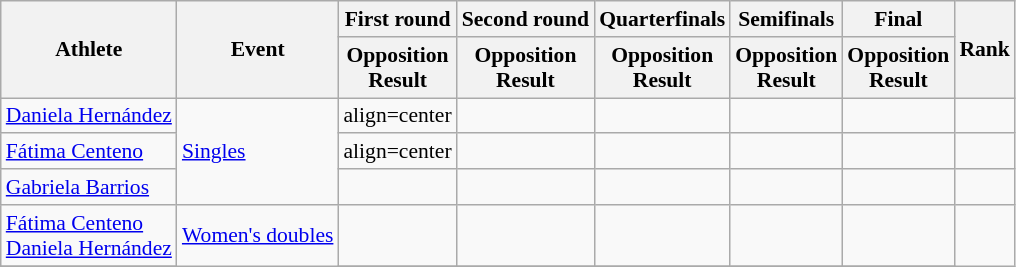<table class="wikitable" style="font-size:90%">
<tr>
<th rowspan="2">Athlete</th>
<th rowspan="2">Event</th>
<th>First round</th>
<th>Second round</th>
<th>Quarterfinals</th>
<th>Semifinals</th>
<th>Final</th>
<th rowspan="2">Rank</th>
</tr>
<tr>
<th>Opposition<br>Result</th>
<th>Opposition<br>Result</th>
<th>Opposition<br>Result</th>
<th>Opposition<br>Result</th>
<th>Opposition<br>Result</th>
</tr>
<tr>
<td><a href='#'>Daniela Hernández</a></td>
<td rowspan=3><a href='#'>Singles</a></td>
<td>align=center </td>
<td></td>
<td></td>
<td></td>
<td></td>
<td></td>
</tr>
<tr>
<td><a href='#'>Fátima Centeno</a></td>
<td>align=center </td>
<td></td>
<td></td>
<td></td>
<td></td>
<td></td>
</tr>
<tr>
<td><a href='#'>Gabriela Barrios</a></td>
<td></td>
<td></td>
<td></td>
<td></td>
<td></td>
<td></td>
</tr>
<tr>
<td><a href='#'>Fátima Centeno</a><br><a href='#'>Daniela Hernández</a></td>
<td rowspan=2><a href='#'>Women's doubles</a></td>
<td><br></td>
<td></td>
<td></td>
<td></td>
<td></td>
</tr>
<tr>
</tr>
</table>
